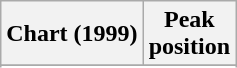<table class="wikitable sortable">
<tr>
<th>Chart (1999)</th>
<th>Peak<br>position</th>
</tr>
<tr>
</tr>
<tr>
</tr>
<tr>
</tr>
<tr>
</tr>
</table>
